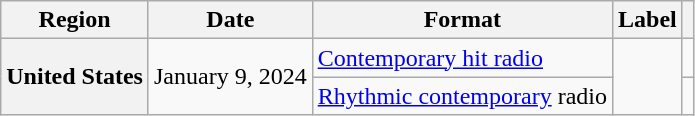<table class="wikitable plainrowheaders">
<tr>
<th scope="col">Region</th>
<th scope="col">Date</th>
<th scope="col">Format</th>
<th scope="col">Label</th>
<th scope="col"></th>
</tr>
<tr>
<th scope="row" rowspan="2">United States</th>
<td rowspan="2">January 9, 2024</td>
<td><a href='#'>Contemporary hit radio</a></td>
<td rowspan="2"></td>
<td style="text-align:center;"></td>
</tr>
<tr>
<td><a href='#'>Rhythmic contemporary</a> radio</td>
<td style="text-align:center;"></td>
</tr>
</table>
